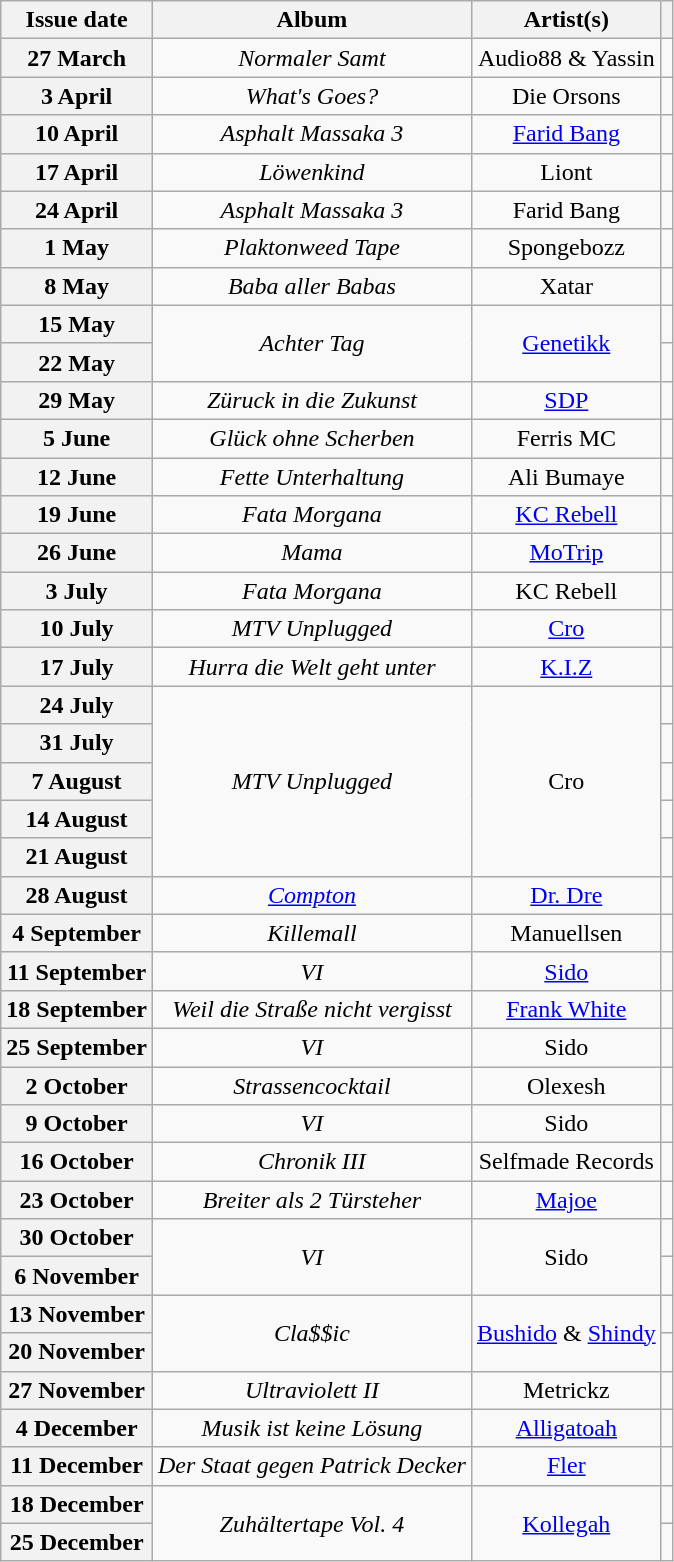<table class="wikitable plainrowheaders" style="text-align: center">
<tr>
<th>Issue date</th>
<th>Album</th>
<th>Artist(s)</th>
<th></th>
</tr>
<tr>
<th scope="row">27 March</th>
<td><em>Normaler Samt</em></td>
<td>Audio88 & Yassin</td>
<td></td>
</tr>
<tr>
<th scope="row">3 April</th>
<td><em>What's Goes?</em></td>
<td>Die Orsons</td>
<td></td>
</tr>
<tr>
<th scope="row">10 April</th>
<td><em>Asphalt Massaka 3</em></td>
<td><a href='#'>Farid Bang</a></td>
<td></td>
</tr>
<tr>
<th scope="row">17 April</th>
<td><em>Löwenkind</em></td>
<td>Liont</td>
<td></td>
</tr>
<tr>
<th scope="row">24 April</th>
<td><em>Asphalt Massaka 3</em></td>
<td>Farid Bang</td>
<td></td>
</tr>
<tr>
<th scope="row">1 May</th>
<td><em>Plaktonweed Tape</em></td>
<td>Spongebozz</td>
<td></td>
</tr>
<tr>
<th scope="row">8 May</th>
<td><em>Baba aller Babas</em></td>
<td>Xatar</td>
<td></td>
</tr>
<tr>
<th scope="row">15 May</th>
<td rowspan="2"><em>Achter Tag</em></td>
<td rowspan="2"><a href='#'>Genetikk</a></td>
<td></td>
</tr>
<tr>
<th scope="row">22 May</th>
<td></td>
</tr>
<tr>
<th scope="row">29 May</th>
<td><em>Züruck in die Zukunst</em></td>
<td><a href='#'>SDP</a></td>
<td></td>
</tr>
<tr>
<th scope="row">5 June</th>
<td><em>Glück ohne Scherben</em></td>
<td>Ferris MC</td>
<td></td>
</tr>
<tr>
<th scope="row">12 June</th>
<td><em>Fette Unterhaltung</em></td>
<td>Ali Bumaye</td>
<td></td>
</tr>
<tr>
<th scope="row">19 June</th>
<td><em>Fata Morgana</em></td>
<td><a href='#'>KC Rebell</a></td>
<td></td>
</tr>
<tr>
<th scope="row">26 June</th>
<td><em>Mama</em></td>
<td><a href='#'>MoTrip</a></td>
<td></td>
</tr>
<tr>
<th scope="row">3 July</th>
<td><em>Fata Morgana</em></td>
<td>KC Rebell</td>
<td></td>
</tr>
<tr>
<th scope="row">10 July</th>
<td><em>MTV Unplugged</em></td>
<td><a href='#'>Cro</a></td>
<td></td>
</tr>
<tr>
<th scope="row">17 July</th>
<td><em>Hurra die Welt geht unter</em></td>
<td><a href='#'>K.I.Z</a></td>
<td></td>
</tr>
<tr>
<th scope="row">24 July</th>
<td rowspan="5"><em>MTV Unplugged</em></td>
<td rowspan="5">Cro</td>
<td></td>
</tr>
<tr>
<th scope="row">31 July</th>
<td></td>
</tr>
<tr>
<th scope="row">7 August</th>
<td></td>
</tr>
<tr>
<th scope="row">14 August</th>
<td></td>
</tr>
<tr>
<th scope="row">21 August</th>
<td></td>
</tr>
<tr>
<th scope="row">28 August</th>
<td><em><a href='#'>Compton</a></em></td>
<td><a href='#'>Dr. Dre</a></td>
<td></td>
</tr>
<tr>
<th scope="row">4 September</th>
<td><em>Killemall</em></td>
<td>Manuellsen</td>
<td></td>
</tr>
<tr>
<th scope="row">11 September</th>
<td><em>VI</em></td>
<td><a href='#'>Sido</a></td>
<td></td>
</tr>
<tr>
<th scope="row">18 September</th>
<td><em>Weil die Straße nicht vergisst</em></td>
<td><a href='#'>Frank White</a></td>
<td></td>
</tr>
<tr>
<th scope="row">25 September</th>
<td><em>VI</em></td>
<td>Sido</td>
<td></td>
</tr>
<tr>
<th scope="row">2 October</th>
<td><em>Strassencocktail</em></td>
<td>Olexesh</td>
<td></td>
</tr>
<tr>
<th scope="row">9 October</th>
<td><em>VI</em></td>
<td>Sido</td>
<td></td>
</tr>
<tr>
<th scope="row">16 October</th>
<td><em>Chronik III</em></td>
<td>Selfmade Records</td>
<td></td>
</tr>
<tr>
<th scope="row">23 October</th>
<td><em>Breiter als 2 Türsteher</em></td>
<td><a href='#'>Majoe</a></td>
<td></td>
</tr>
<tr>
<th scope="row">30 October</th>
<td rowspan="2"><em>VI</em></td>
<td rowspan="2">Sido</td>
<td></td>
</tr>
<tr>
<th scope="row">6 November</th>
<td></td>
</tr>
<tr>
<th scope="row">13 November</th>
<td rowspan="2"><em>Cla$$ic</em></td>
<td rowspan="2"><a href='#'>Bushido</a> & <a href='#'>Shindy</a></td>
<td></td>
</tr>
<tr>
<th scope="row">20 November</th>
<td></td>
</tr>
<tr>
<th scope="row">27 November</th>
<td><em>Ultraviolett II</em></td>
<td>Metrickz</td>
<td></td>
</tr>
<tr>
<th scope="row">4 December</th>
<td><em>Musik ist keine Lösung</em></td>
<td><a href='#'>Alligatoah</a></td>
<td></td>
</tr>
<tr>
<th scope="row">11 December</th>
<td><em>Der Staat gegen Patrick Decker</em></td>
<td><a href='#'>Fler</a></td>
<td></td>
</tr>
<tr>
<th scope="row">18 December</th>
<td rowspan="2"><em>Zuhältertape Vol. 4</em></td>
<td rowspan="2"><a href='#'>Kollegah</a></td>
<td></td>
</tr>
<tr>
<th scope="row">25 December</th>
<td></td>
</tr>
</table>
